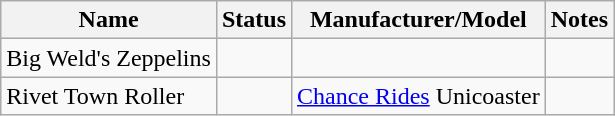<table class="wikitable sortable">
<tr>
<th>Name</th>
<th>Status</th>
<th>Manufacturer/Model</th>
<th>Notes</th>
</tr>
<tr>
<td>Big Weld's Zeppelins</td>
<td></td>
<td></td>
<td></td>
</tr>
<tr>
<td>Rivet Town Roller</td>
<td></td>
<td><a href='#'>Chance Rides</a> Unicoaster</td>
<td></td>
</tr>
</table>
